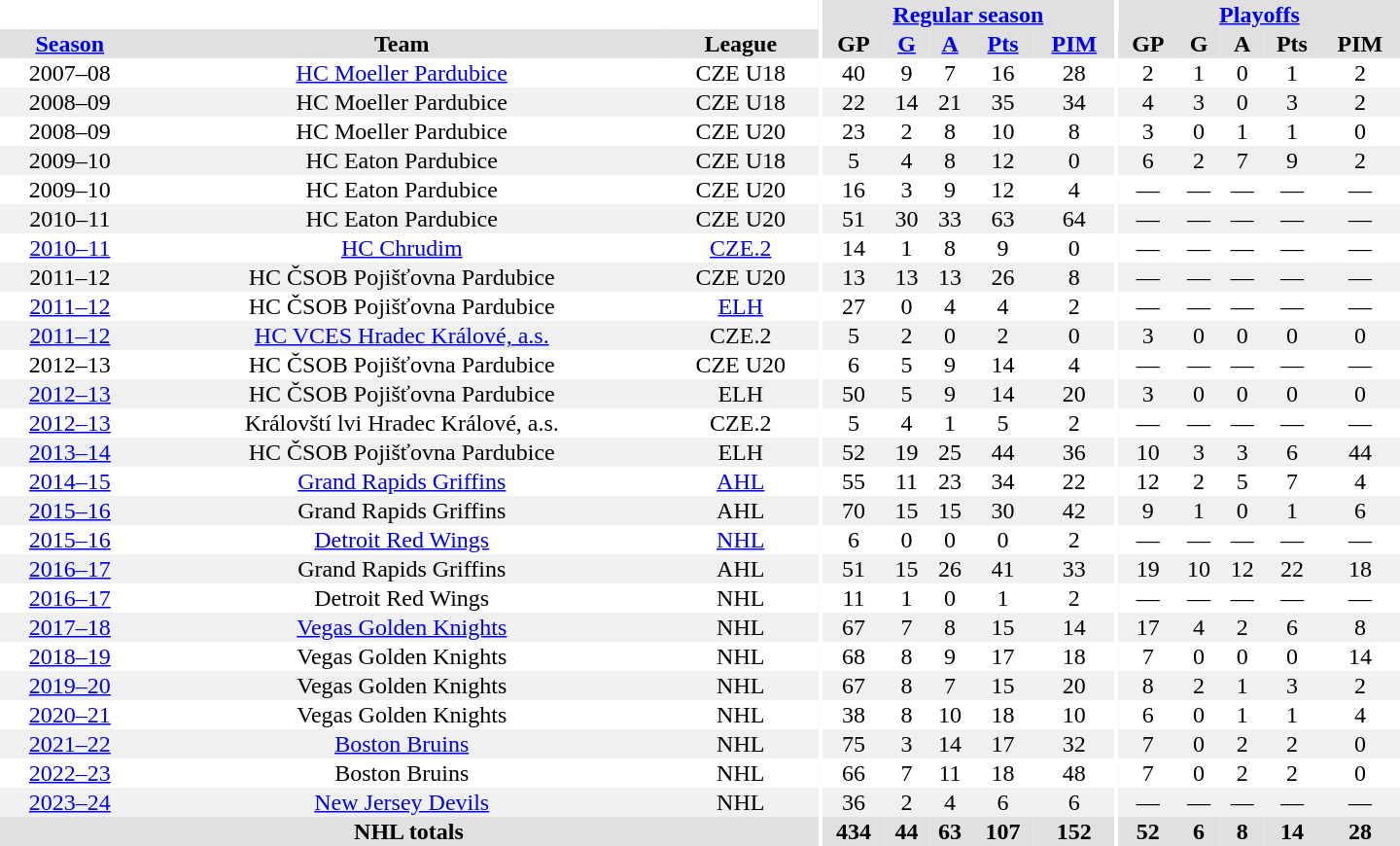<table border="0" cellpadding="1" cellspacing="0" style="text-align:center; width:60em;">
<tr bgcolor="#e0e0e0">
<th colspan="3" bgcolor="#ffffff"></th>
<th rowspan="99" bgcolor="#ffffff"></th>
<th colspan="5"><a href='#'>Regular season</a></th>
<th rowspan="99" bgcolor="#ffffff"></th>
<th colspan="5"><a href='#'>Playoffs</a></th>
</tr>
<tr bgcolor="#e0e0e0">
<th><a href='#'>Season</a></th>
<th>Team</th>
<th>League</th>
<th>GP</th>
<th><a href='#'>G</a></th>
<th><a href='#'>A</a></th>
<th><a href='#'>Pts</a></th>
<th><a href='#'>PIM</a></th>
<th>GP</th>
<th>G</th>
<th>A</th>
<th>Pts</th>
<th>PIM</th>
</tr>
<tr>
<td>2007–08</td>
<td><a href='#'>HC Moeller Pardubice</a></td>
<td>CZE U18</td>
<td>40</td>
<td>9</td>
<td>7</td>
<td>16</td>
<td>28</td>
<td>2</td>
<td>1</td>
<td>0</td>
<td>1</td>
<td>2</td>
</tr>
<tr bgcolor="#f0f0f0">
<td>2008–09</td>
<td>HC Moeller Pardubice</td>
<td>CZE U18</td>
<td>22</td>
<td>14</td>
<td>21</td>
<td>35</td>
<td>34</td>
<td>4</td>
<td>3</td>
<td>0</td>
<td>3</td>
<td>2</td>
</tr>
<tr>
<td>2008–09</td>
<td>HC Moeller Pardubice</td>
<td>CZE U20</td>
<td>23</td>
<td>2</td>
<td>8</td>
<td>10</td>
<td>8</td>
<td>3</td>
<td>0</td>
<td>1</td>
<td>1</td>
<td>0</td>
</tr>
<tr bgcolor="#f0f0f0">
<td>2009–10</td>
<td>HC Eaton Pardubice</td>
<td>CZE U18</td>
<td>5</td>
<td>4</td>
<td>8</td>
<td>12</td>
<td>0</td>
<td>6</td>
<td>2</td>
<td>7</td>
<td>9</td>
<td>2</td>
</tr>
<tr>
<td>2009–10</td>
<td>HC Eaton Pardubice</td>
<td>CZE U20</td>
<td>16</td>
<td>3</td>
<td>9</td>
<td>12</td>
<td>4</td>
<td>—</td>
<td>—</td>
<td>—</td>
<td>—</td>
<td>—</td>
</tr>
<tr bgcolor="#f0f0f0">
<td>2010–11</td>
<td>HC Eaton Pardubice</td>
<td>CZE U20</td>
<td>51</td>
<td>30</td>
<td>33</td>
<td>63</td>
<td>64</td>
<td>—</td>
<td>—</td>
<td>—</td>
<td>—</td>
<td>—</td>
</tr>
<tr>
<td><a href='#'>2010–11</a></td>
<td><a href='#'>HC Chrudim</a></td>
<td><a href='#'>CZE.2</a></td>
<td>14</td>
<td>1</td>
<td>8</td>
<td>9</td>
<td>0</td>
<td>—</td>
<td>—</td>
<td>—</td>
<td>—</td>
<td>—</td>
</tr>
<tr bgcolor="#f0f0f0">
<td>2011–12</td>
<td>HC ČSOB Pojišťovna Pardubice</td>
<td>CZE U20</td>
<td>13</td>
<td>13</td>
<td>13</td>
<td>26</td>
<td>8</td>
<td>—</td>
<td>—</td>
<td>—</td>
<td>—</td>
<td>—</td>
</tr>
<tr>
<td><a href='#'>2011–12</a></td>
<td>HC ČSOB Pojišťovna Pardubice</td>
<td><a href='#'>ELH</a></td>
<td>27</td>
<td>0</td>
<td>4</td>
<td>4</td>
<td>2</td>
<td>—</td>
<td>—</td>
<td>—</td>
<td>—</td>
<td>—</td>
</tr>
<tr bgcolor="#f0f0f0">
<td><a href='#'>2011–12</a></td>
<td><a href='#'>HC VCES Hradec Králové, a.s.</a></td>
<td>CZE.2</td>
<td>5</td>
<td>2</td>
<td>0</td>
<td>2</td>
<td>0</td>
<td>3</td>
<td>0</td>
<td>0</td>
<td>0</td>
<td>0</td>
</tr>
<tr>
<td>2012–13</td>
<td>HC ČSOB Pojišťovna Pardubice</td>
<td>CZE U20</td>
<td>6</td>
<td>5</td>
<td>9</td>
<td>14</td>
<td>4</td>
<td>—</td>
<td>—</td>
<td>—</td>
<td>—</td>
<td>—</td>
</tr>
<tr bgcolor="#f0f0f0">
<td><a href='#'>2012–13</a></td>
<td>HC ČSOB Pojišťovna Pardubice</td>
<td>ELH</td>
<td>50</td>
<td>5</td>
<td>9</td>
<td>14</td>
<td>20</td>
<td>3</td>
<td>0</td>
<td>0</td>
<td>0</td>
<td>0</td>
</tr>
<tr>
<td><a href='#'>2012–13</a></td>
<td>Královští lvi Hradec Králové, a.s.</td>
<td>CZE.2</td>
<td>5</td>
<td>4</td>
<td>1</td>
<td>5</td>
<td>2</td>
<td>—</td>
<td>—</td>
<td>—</td>
<td>—</td>
<td>—</td>
</tr>
<tr bgcolor="#f0f0f0">
<td><a href='#'>2013–14</a></td>
<td>HC ČSOB Pojišťovna Pardubice</td>
<td>ELH</td>
<td>52</td>
<td>19</td>
<td>25</td>
<td>44</td>
<td>36</td>
<td>10</td>
<td>3</td>
<td>3</td>
<td>6</td>
<td>44</td>
</tr>
<tr>
<td><a href='#'>2014–15</a></td>
<td><a href='#'>Grand Rapids Griffins</a></td>
<td><a href='#'>AHL</a></td>
<td>55</td>
<td>11</td>
<td>23</td>
<td>34</td>
<td>22</td>
<td>12</td>
<td>2</td>
<td>5</td>
<td>7</td>
<td>4</td>
</tr>
<tr bgcolor="#f0f0f0">
<td><a href='#'>2015–16</a></td>
<td>Grand Rapids Griffins</td>
<td>AHL</td>
<td>70</td>
<td>15</td>
<td>15</td>
<td>30</td>
<td>42</td>
<td>9</td>
<td>1</td>
<td>0</td>
<td>1</td>
<td>6</td>
</tr>
<tr>
<td><a href='#'>2015–16</a></td>
<td><a href='#'>Detroit Red Wings</a></td>
<td><a href='#'>NHL</a></td>
<td>6</td>
<td>0</td>
<td>0</td>
<td>0</td>
<td>2</td>
<td>—</td>
<td>—</td>
<td>—</td>
<td>—</td>
<td>—</td>
</tr>
<tr bgcolor="#f0f0f0">
<td><a href='#'>2016–17</a></td>
<td>Grand Rapids Griffins</td>
<td>AHL</td>
<td>51</td>
<td>15</td>
<td>26</td>
<td>41</td>
<td>33</td>
<td>19</td>
<td>10</td>
<td>12</td>
<td>22</td>
<td>18</td>
</tr>
<tr>
<td><a href='#'>2016–17</a></td>
<td>Detroit Red Wings</td>
<td>NHL</td>
<td>11</td>
<td>1</td>
<td>0</td>
<td>1</td>
<td>2</td>
<td>—</td>
<td>—</td>
<td>—</td>
<td>—</td>
<td>—</td>
</tr>
<tr bgcolor="#f0f0f0">
<td><a href='#'>2017–18</a></td>
<td><a href='#'>Vegas Golden Knights</a></td>
<td>NHL</td>
<td>67</td>
<td>7</td>
<td>8</td>
<td>15</td>
<td>14</td>
<td>17</td>
<td>4</td>
<td>2</td>
<td>6</td>
<td>8</td>
</tr>
<tr>
<td><a href='#'>2018–19</a></td>
<td>Vegas Golden Knights</td>
<td>NHL</td>
<td>68</td>
<td>8</td>
<td>9</td>
<td>17</td>
<td>18</td>
<td>7</td>
<td>0</td>
<td>0</td>
<td>0</td>
<td>14</td>
</tr>
<tr bgcolor="#f0f0f0">
<td><a href='#'>2019–20</a></td>
<td>Vegas Golden Knights</td>
<td>NHL</td>
<td>67</td>
<td>8</td>
<td>7</td>
<td>15</td>
<td>20</td>
<td>8</td>
<td>2</td>
<td>1</td>
<td>3</td>
<td>2</td>
</tr>
<tr>
<td><a href='#'>2020–21</a></td>
<td>Vegas Golden Knights</td>
<td>NHL</td>
<td>38</td>
<td>8</td>
<td>10</td>
<td>18</td>
<td>10</td>
<td>6</td>
<td>0</td>
<td>1</td>
<td>1</td>
<td>4</td>
</tr>
<tr bgcolor="#f0f0f0">
<td><a href='#'>2021–22</a></td>
<td><a href='#'>Boston Bruins</a></td>
<td>NHL</td>
<td>75</td>
<td>3</td>
<td>14</td>
<td>17</td>
<td>32</td>
<td>7</td>
<td>0</td>
<td>2</td>
<td>2</td>
<td>0</td>
</tr>
<tr>
<td><a href='#'>2022–23</a></td>
<td>Boston Bruins</td>
<td>NHL</td>
<td>66</td>
<td>7</td>
<td>11</td>
<td>18</td>
<td>48</td>
<td>7</td>
<td>0</td>
<td>2</td>
<td>2</td>
<td>0</td>
</tr>
<tr bgcolor="#f0f0f0">
<td><a href='#'>2023–24</a></td>
<td><a href='#'>New Jersey Devils</a></td>
<td>NHL</td>
<td>36</td>
<td>2</td>
<td>4</td>
<td>6</td>
<td>6</td>
<td>—</td>
<td>—</td>
<td>—</td>
<td>—</td>
<td>—</td>
</tr>
<tr bgcolor="#e0e0e0">
<th colspan="3">NHL totals</th>
<th>434</th>
<th>44</th>
<th>63</th>
<th>107</th>
<th>152</th>
<th>52</th>
<th>6</th>
<th>8</th>
<th>14</th>
<th>28</th>
</tr>
</table>
